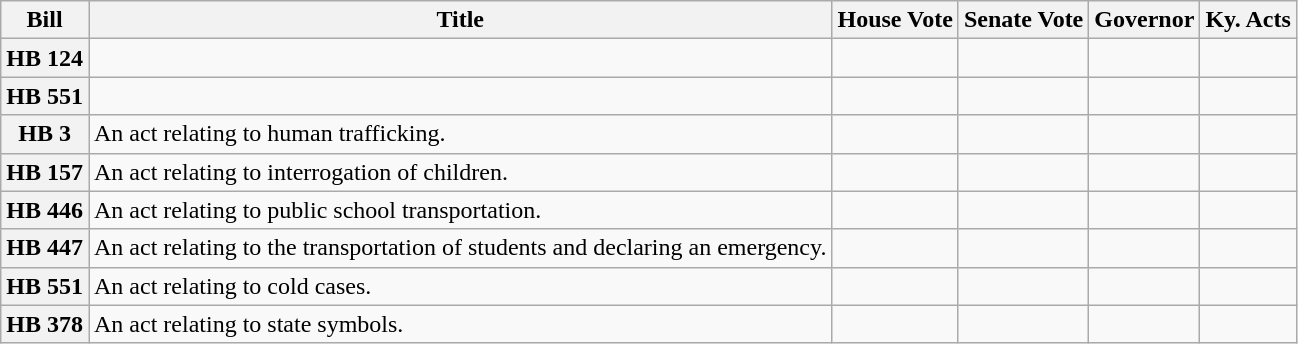<table class="wikitable plainrowheaders">
<tr>
<th scope=col>Bill</th>
<th scope=col>Title</th>
<th scope=col>House Vote</th>
<th scope=col>Senate Vote</th>
<th scope=col>Governor</th>
<th scope=col>Ky. Acts</th>
</tr>
<tr>
<th>HB 124</th>
<td></td>
<td></td>
<td></td>
<td></td>
<td></td>
</tr>
<tr>
<th>HB 551</th>
<td></td>
<td></td>
<td></td>
<td></td>
<td></td>
</tr>
<tr>
<th>HB 3</th>
<td>An act relating to human trafficking.</td>
<td></td>
<td></td>
<td></td>
<td></td>
</tr>
<tr>
<th>HB 157</th>
<td>An act relating to interrogation of children.</td>
<td></td>
<td></td>
<td></td>
<td></td>
</tr>
<tr>
<th>HB 446</th>
<td>An act relating to public school transportation.</td>
<td></td>
<td></td>
<td></td>
<td></td>
</tr>
<tr>
<th>HB 447</th>
<td>An act relating to the transportation of students and declaring an emergency.</td>
<td></td>
<td></td>
<td></td>
<td></td>
</tr>
<tr>
<th>HB 551</th>
<td>An act relating to cold cases.</td>
<td></td>
<td></td>
<td></td>
<td></td>
</tr>
<tr>
<th>HB 378</th>
<td>An act relating to state symbols.</td>
<td></td>
<td></td>
<td></td>
<td></td>
</tr>
</table>
